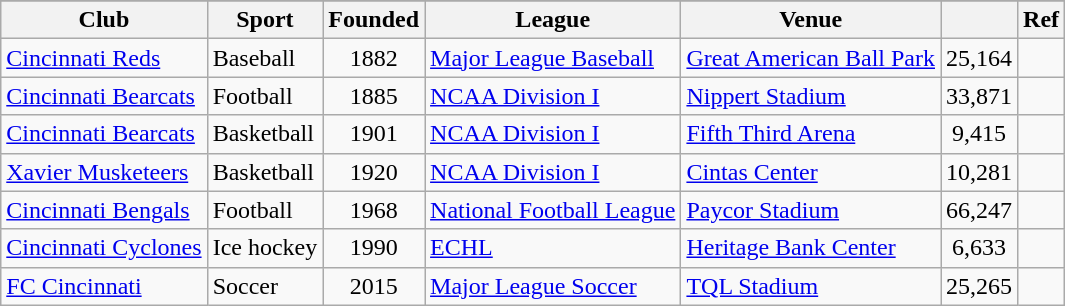<table class="wikitable sortable">
<tr>
</tr>
<tr>
<th>Club</th>
<th>Sport</th>
<th>Founded</th>
<th>League</th>
<th>Venue</th>
<th data-sort-type="number"> </th>
<th>Ref</th>
</tr>
<tr>
<td><a href='#'>Cincinnati Reds</a></td>
<td>Baseball</td>
<td style="text-align:center;">1882</td>
<td><a href='#'>Major League Baseball</a></td>
<td><a href='#'>Great American Ball Park</a></td>
<td align=center>25,164</td>
<td align=center></td>
</tr>
<tr>
<td><a href='#'>Cincinnati Bearcats</a></td>
<td>Football</td>
<td align=center>1885</td>
<td><a href='#'>NCAA Division I</a></td>
<td><a href='#'>Nippert Stadium</a></td>
<td align=center>33,871</td>
<td align=center></td>
</tr>
<tr>
<td><a href='#'>Cincinnati Bearcats</a></td>
<td>Basketball</td>
<td align=center>1901</td>
<td><a href='#'>NCAA Division I</a></td>
<td><a href='#'>Fifth Third Arena</a></td>
<td align=center>9,415</td>
<td align=center></td>
</tr>
<tr>
<td><a href='#'>Xavier Musketeers</a></td>
<td>Basketball</td>
<td align=center>1920</td>
<td><a href='#'>NCAA Division I</a></td>
<td><a href='#'>Cintas Center</a></td>
<td align=center>10,281</td>
<td align=center></td>
</tr>
<tr>
<td><a href='#'>Cincinnati Bengals</a></td>
<td>Football</td>
<td align=center>1968</td>
<td><a href='#'>National Football League</a></td>
<td><a href='#'>Paycor Stadium</a></td>
<td align=center>66,247</td>
<td align=center></td>
</tr>
<tr>
<td><a href='#'>Cincinnati Cyclones</a></td>
<td>Ice hockey</td>
<td style="text-align:center;">1990</td>
<td><a href='#'>ECHL</a></td>
<td><a href='#'>Heritage Bank Center</a></td>
<td align=center>6,633</td>
<td align=center></td>
</tr>
<tr>
<td><a href='#'>FC Cincinnati</a></td>
<td>Soccer</td>
<td style="text-align:center;">2015</td>
<td><a href='#'>Major League Soccer</a></td>
<td><a href='#'>TQL Stadium</a></td>
<td align=center>25,265</td>
<td align=center></td>
</tr>
</table>
